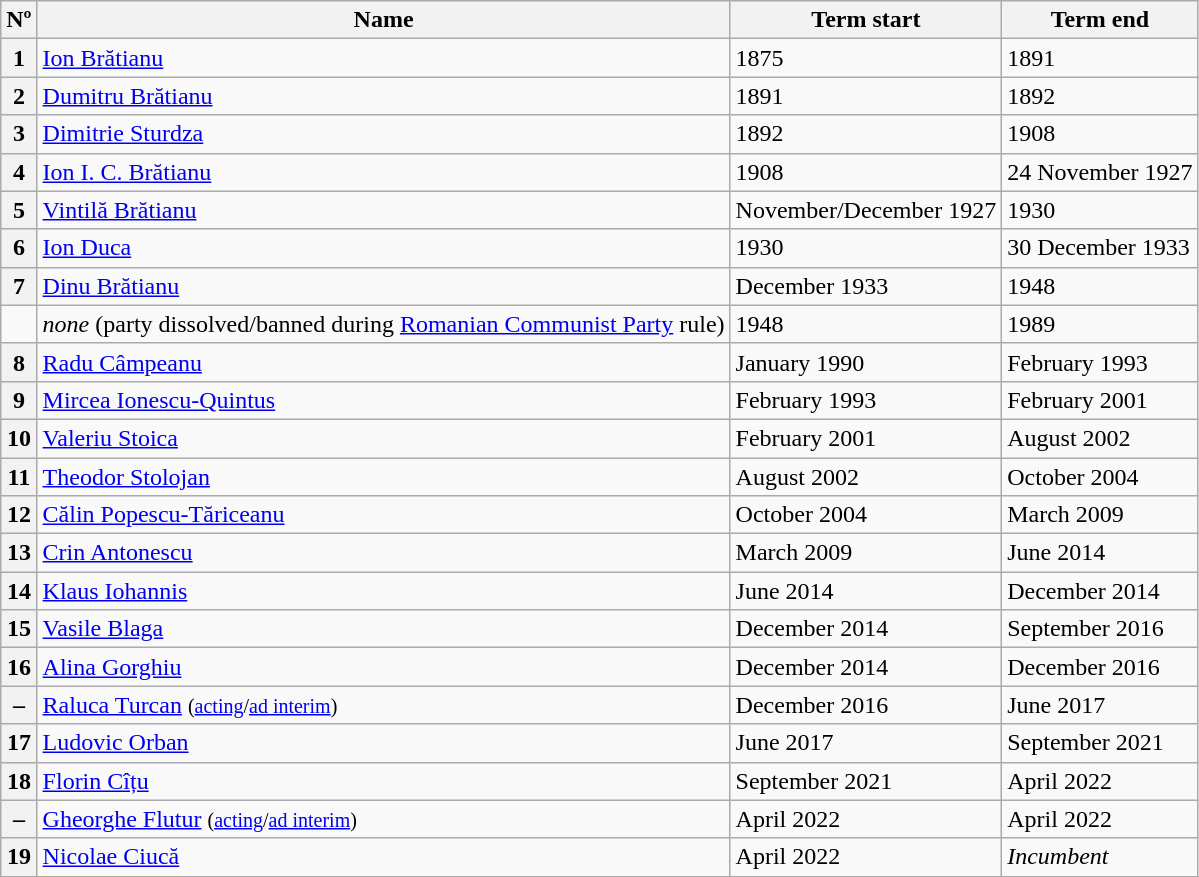<table class="wikitable">
<tr>
<th colspan=1>Nº</th>
<th colspan=1>Name</th>
<th colspan=1>Term start</th>
<th colspan=1>Term end</th>
</tr>
<tr bgcolor=>
<th>1</th>
<td><a href='#'>Ion Brătianu</a></td>
<td>1875</td>
<td>1891</td>
</tr>
<tr bgcolor=>
<th>2</th>
<td><a href='#'>Dumitru Brătianu</a></td>
<td>1891</td>
<td>1892</td>
</tr>
<tr bgcolor=>
<th>3</th>
<td><a href='#'>Dimitrie Sturdza</a></td>
<td>1892</td>
<td>1908</td>
</tr>
<tr bgcolor=>
<th>4</th>
<td><a href='#'>Ion I. C. Brătianu</a></td>
<td>1908</td>
<td>24 November 1927</td>
</tr>
<tr bgcolor=>
<th>5</th>
<td><a href='#'>Vintilă Brătianu</a></td>
<td>November/December 1927</td>
<td>1930</td>
</tr>
<tr bgcolor=>
<th>6</th>
<td><a href='#'>Ion Duca</a></td>
<td>1930</td>
<td>30 December 1933</td>
</tr>
<tr bgcolor=>
<th>7</th>
<td><a href='#'>Dinu Brătianu</a></td>
<td>December 1933</td>
<td>1948</td>
</tr>
<tr bgcolor=>
<td></td>
<td><em>none</em> (party dissolved/banned during <a href='#'>Romanian Communist Party</a> rule)</td>
<td>1948</td>
<td>1989</td>
</tr>
<tr bgcolor=>
<th>8</th>
<td><a href='#'>Radu Câmpeanu</a></td>
<td>January 1990</td>
<td>February 1993</td>
</tr>
<tr bgcolor=>
<th>9</th>
<td><a href='#'>Mircea Ionescu-Quintus</a></td>
<td>February 1993</td>
<td>February 2001</td>
</tr>
<tr bgcolor=>
<th>10</th>
<td><a href='#'>Valeriu Stoica</a></td>
<td>February 2001</td>
<td>August 2002</td>
</tr>
<tr bgcolor=>
<th>11</th>
<td><a href='#'>Theodor Stolojan</a></td>
<td>August 2002</td>
<td>October 2004</td>
</tr>
<tr bgcolor=>
<th>12</th>
<td><a href='#'>Călin Popescu-Tăriceanu</a></td>
<td>October 2004</td>
<td>March 2009</td>
</tr>
<tr bgcolor=>
<th>13</th>
<td><a href='#'>Crin Antonescu</a></td>
<td>March 2009</td>
<td>June 2014</td>
</tr>
<tr bgcolor=>
<th>14</th>
<td><a href='#'>Klaus Iohannis</a></td>
<td>June 2014</td>
<td>December 2014</td>
</tr>
<tr bgcolor=>
<th>15</th>
<td><a href='#'>Vasile Blaga</a></td>
<td>December 2014</td>
<td>September 2016</td>
</tr>
<tr bgcolor=>
<th>16</th>
<td><a href='#'>Alina Gorghiu</a></td>
<td>December 2014</td>
<td>December 2016</td>
</tr>
<tr bgcolor=>
<th>–</th>
<td><a href='#'>Raluca Turcan</a> <small>(<a href='#'>acting</a>/<a href='#'>ad interim</a>)</small></td>
<td>December 2016</td>
<td>June 2017</td>
</tr>
<tr bgcolor=>
<th>17</th>
<td><a href='#'>Ludovic Orban</a></td>
<td>June 2017</td>
<td>September 2021</td>
</tr>
<tr bgcolor=>
<th>18</th>
<td><a href='#'>Florin Cîțu</a></td>
<td>September 2021</td>
<td>April 2022</td>
</tr>
<tr bgcolor=>
<th>–</th>
<td><a href='#'>Gheorghe Flutur</a> <small>(<a href='#'>acting</a>/<a href='#'>ad interim</a>)</small></td>
<td>April 2022</td>
<td>April 2022</td>
</tr>
<tr bgcolor=>
<th>19</th>
<td><a href='#'>Nicolae Ciucă</a></td>
<td>April 2022</td>
<td><em>Incumbent</em></td>
</tr>
<tr>
</tr>
</table>
